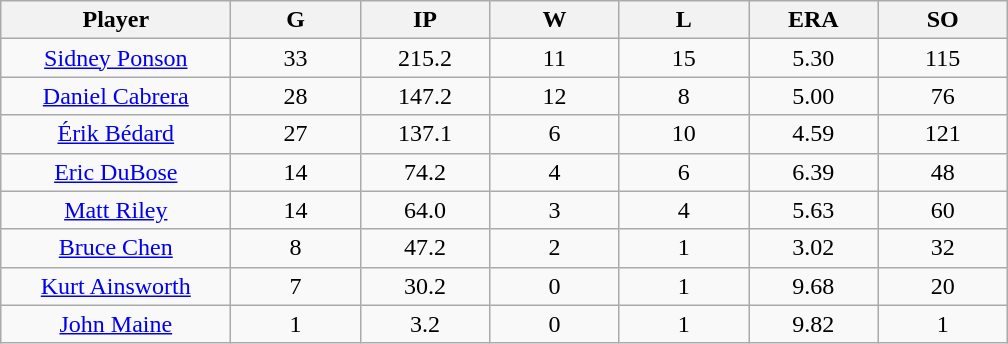<table class="wikitable sortable">
<tr>
<th bgcolor="#DDDDFF" width="16%">Player</th>
<th bgcolor="#DDDDFF" width="9%">G</th>
<th bgcolor="#DDDDFF" width="9%">IP</th>
<th bgcolor="#DDDDFF" width="9%">W</th>
<th bgcolor="#DDDDFF" width="9%">L</th>
<th bgcolor="#DDDDFF" width="9%">ERA</th>
<th bgcolor="#DDDDFF" width="9%">SO</th>
</tr>
<tr align=center>
<td><a href='#'>Sidney Ponson</a></td>
<td>33</td>
<td>215.2</td>
<td>11</td>
<td>15</td>
<td>5.30</td>
<td>115</td>
</tr>
<tr align=center>
<td><a href='#'>Daniel Cabrera</a></td>
<td>28</td>
<td>147.2</td>
<td>12</td>
<td>8</td>
<td>5.00</td>
<td>76</td>
</tr>
<tr align=center>
<td><a href='#'>Érik Bédard</a></td>
<td>27</td>
<td>137.1</td>
<td>6</td>
<td>10</td>
<td>4.59</td>
<td>121</td>
</tr>
<tr align=center>
<td><a href='#'>Eric DuBose</a></td>
<td>14</td>
<td>74.2</td>
<td>4</td>
<td>6</td>
<td>6.39</td>
<td>48</td>
</tr>
<tr align=center>
<td><a href='#'>Matt Riley</a></td>
<td>14</td>
<td>64.0</td>
<td>3</td>
<td>4</td>
<td>5.63</td>
<td>60</td>
</tr>
<tr align=center>
<td><a href='#'>Bruce Chen</a></td>
<td>8</td>
<td>47.2</td>
<td>2</td>
<td>1</td>
<td>3.02</td>
<td>32</td>
</tr>
<tr align=center>
<td><a href='#'>Kurt Ainsworth</a></td>
<td>7</td>
<td>30.2</td>
<td>0</td>
<td>1</td>
<td>9.68</td>
<td>20</td>
</tr>
<tr align=center>
<td><a href='#'>John Maine</a></td>
<td>1</td>
<td>3.2</td>
<td>0</td>
<td>1</td>
<td>9.82</td>
<td>1</td>
</tr>
</table>
